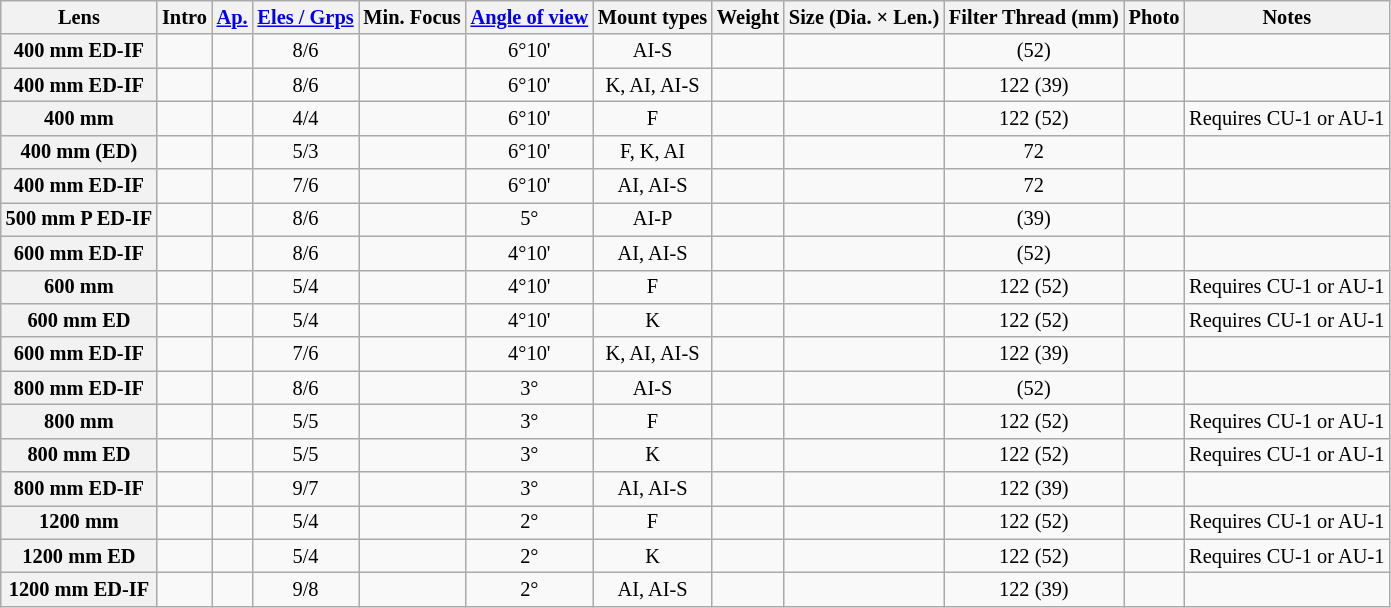<table class="wikitable sortable" style="font-size:85%;text-align:center;">
<tr>
<th data-sort-type="text">Lens</th>
<th data-sort-type="isoDate">Intro</th>
<th data-sort-type="text"><a href='#'>Ap.</a></th>
<th data-sort-type="number"><a href='#'>Eles / Grps</a></th>
<th data-sort-type="number">Min. Focus</th>
<th data-sort-type="number"><a href='#'>Angle of view</a></th>
<th data-sort-type="text">Mount types</th>
<th data-sort-type="number">Weight</th>
<th data-sort-type="number">Size (Dia. × Len.)</th>
<th data-sort-type="number">Filter Thread (mm)</th>
<th class="unsortable">Photo</th>
<th class="unsortable">Notes</th>
</tr>
<tr>
<th>400 mm  ED-IF</th>
<td></td>
<td></td>
<td>8/6</td>
<td></td>
<td>6°10'</td>
<td>AI-S</td>
<td></td>
<td></td>
<td>(52)</td>
<td></td>
<td style="text-align:left;"></td>
</tr>
<tr>
<th>400 mm  ED-IF</th>
<td></td>
<td></td>
<td>8/6</td>
<td></td>
<td>6°10'</td>
<td>K, AI, AI-S</td>
<td></td>
<td></td>
<td>122 (39)</td>
<td></td>
<td style="text-align:left;"></td>
</tr>
<tr>
<th>400 mm </th>
<td></td>
<td></td>
<td>4/4</td>
<td></td>
<td>6°10'</td>
<td>F</td>
<td></td>
<td></td>
<td>122 (52)</td>
<td></td>
<td style="text-align:left;">Requires CU-1 or AU-1</td>
</tr>
<tr>
<th>400 mm  (ED)</th>
<td></td>
<td></td>
<td>5/3</td>
<td></td>
<td>6°10'</td>
<td>F, K, AI</td>
<td></td>
<td></td>
<td>72</td>
<td></td>
<td style="text-align:left;"></td>
</tr>
<tr>
<th>400 mm  ED-IF</th>
<td></td>
<td></td>
<td>7/6</td>
<td></td>
<td>6°10'</td>
<td>AI, AI-S</td>
<td></td>
<td></td>
<td>72</td>
<td></td>
<td style="text-align:left;"></td>
</tr>
<tr>
<th>500 mm P ED-IF</th>
<td></td>
<td></td>
<td>8/6</td>
<td></td>
<td>5°</td>
<td>AI-P</td>
<td></td>
<td></td>
<td>(39)</td>
<td></td>
<td style="text-align:left;"></td>
</tr>
<tr>
<th>600 mm  ED-IF</th>
<td></td>
<td></td>
<td>8/6</td>
<td></td>
<td>4°10'</td>
<td>AI, AI-S</td>
<td></td>
<td></td>
<td>(52)</td>
<td></td>
<td style="text-align:left;"></td>
</tr>
<tr>
<th>600 mm </th>
<td></td>
<td></td>
<td>5/4</td>
<td></td>
<td>4°10'</td>
<td>F</td>
<td></td>
<td></td>
<td>122 (52)</td>
<td></td>
<td style="text-align:left;">Requires CU-1 or AU-1</td>
</tr>
<tr>
<th>600 mm  ED</th>
<td></td>
<td></td>
<td>5/4</td>
<td></td>
<td>4°10'</td>
<td>K</td>
<td></td>
<td></td>
<td>122 (52)</td>
<td></td>
<td style="text-align:left;">Requires CU-1 or AU-1</td>
</tr>
<tr>
<th>600 mm  ED-IF</th>
<td></td>
<td></td>
<td>7/6</td>
<td></td>
<td>4°10'</td>
<td>K, AI, AI-S</td>
<td></td>
<td></td>
<td>122 (39)</td>
<td></td>
<td style="text-align:left;"></td>
</tr>
<tr>
<th>800 mm  ED-IF</th>
<td></td>
<td></td>
<td>8/6</td>
<td></td>
<td>3°</td>
<td>AI-S</td>
<td></td>
<td></td>
<td>(52)</td>
<td></td>
<td style="text-align:left;"></td>
</tr>
<tr>
<th>800 mm </th>
<td></td>
<td></td>
<td>5/5</td>
<td></td>
<td>3°</td>
<td>F</td>
<td></td>
<td></td>
<td>122 (52)</td>
<td></td>
<td style="text-align:left;">Requires CU-1 or AU-1</td>
</tr>
<tr>
<th>800 mm  ED</th>
<td></td>
<td></td>
<td>5/5</td>
<td></td>
<td>3°</td>
<td>K</td>
<td></td>
<td></td>
<td>122 (52)</td>
<td></td>
<td style="text-align:left;">Requires CU-1 or AU-1</td>
</tr>
<tr>
<th>800 mm  ED-IF</th>
<td></td>
<td></td>
<td>9/7</td>
<td></td>
<td>3°</td>
<td>AI, AI-S</td>
<td></td>
<td></td>
<td>122 (39)</td>
<td></td>
<td style="text-align:left;"></td>
</tr>
<tr>
<th>1200 mm </th>
<td></td>
<td></td>
<td>5/4</td>
<td></td>
<td>2°</td>
<td>F</td>
<td></td>
<td></td>
<td>122 (52)</td>
<td></td>
<td style="text-align:left;">Requires CU-1 or AU-1</td>
</tr>
<tr>
<th>1200 mm  ED</th>
<td></td>
<td></td>
<td>5/4</td>
<td></td>
<td>2°</td>
<td>K</td>
<td></td>
<td></td>
<td>122 (52)</td>
<td></td>
<td style="text-align:left;">Requires CU-1 or AU-1</td>
</tr>
<tr>
<th>1200 mm  ED-IF</th>
<td></td>
<td></td>
<td>9/8</td>
<td></td>
<td>2°</td>
<td>AI, AI-S</td>
<td></td>
<td></td>
<td>122 (39)</td>
<td></td>
<td style="text-align:left;"></td>
</tr>
</table>
